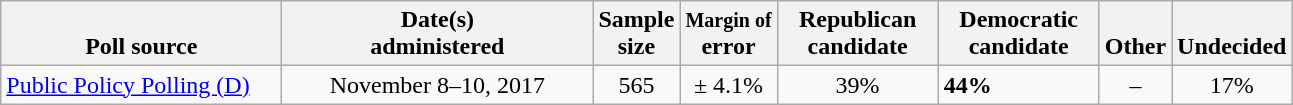<table class="wikitable">
<tr valign= bottom>
<th style="width:180px;">Poll source</th>
<th style="width:200px;">Date(s)<br>administered</th>
<th class=small>Sample<br>size</th>
<th><small>Margin of</small><br>error</th>
<th style="width:100px;">Republican<br>candidate</th>
<th style="width:100px;">Democratic<br>candidate</th>
<th>Other</th>
<th>Undecided</th>
</tr>
<tr>
<td><a href='#'>Public Policy Polling (D)</a></td>
<td align=center>November 8–10, 2017</td>
<td align=center>565</td>
<td align=center>± 4.1%</td>
<td align=center>39%</td>
<td><strong>44%</strong></td>
<td align=center>–</td>
<td align=center>17%</td>
</tr>
</table>
